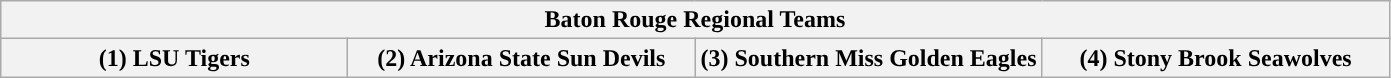<table class="wikitable">
<tr>
<th colspan=4>Baton Rouge Regional Teams</th>
</tr>
<tr>
<th style="width: 25%; ">(1) LSU Tigers</th>
<th style="width: 25%; ">(2) Arizona State Sun Devils</th>
<th style="width: 25%; ">(3) Southern Miss Golden Eagles</th>
<th style="width: 25%; ">(4) Stony Brook Seawolves</th>
</tr>
</table>
